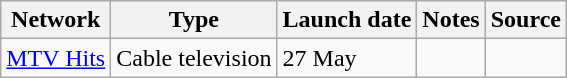<table class="wikitable sortable">
<tr>
<th>Network</th>
<th>Type</th>
<th>Launch date</th>
<th>Notes</th>
<th>Source</th>
</tr>
<tr>
<td><a href='#'>MTV Hits</a></td>
<td>Cable television</td>
<td>27 May</td>
<td></td>
<td></td>
</tr>
</table>
